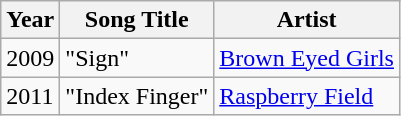<table class="wikitable">
<tr>
<th width=10>Year</th>
<th>Song Title</th>
<th>Artist</th>
</tr>
<tr>
<td>2009</td>
<td>"Sign"</td>
<td><a href='#'>Brown Eyed Girls</a></td>
</tr>
<tr>
<td>2011</td>
<td>"Index Finger"</td>
<td><a href='#'>Raspberry Field</a></td>
</tr>
</table>
